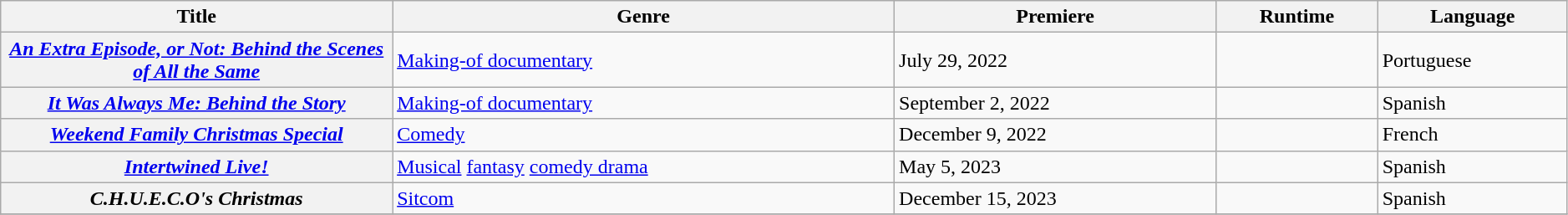<table class="wikitable plainrowheaders sortable" style="width:99%;">
<tr>
<th scope="col" style="width:25%;">Title</th>
<th>Genre</th>
<th>Premiere</th>
<th>Runtime</th>
<th>Language</th>
</tr>
<tr>
<th scope="row"><em><a href='#'>An Extra Episode, or Not: Behind the Scenes of All the Same</a></em></th>
<td><a href='#'>Making-of documentary</a></td>
<td>July 29, 2022</td>
<td></td>
<td>Portuguese</td>
</tr>
<tr>
<th scope="row"><em><a href='#'>It Was Always Me: Behind the Story</a></em></th>
<td><a href='#'>Making-of documentary</a></td>
<td>September 2, 2022</td>
<td></td>
<td>Spanish</td>
</tr>
<tr>
<th scope="row"><em><a href='#'>Weekend Family Christmas Special</a></em></th>
<td><a href='#'>Comedy</a></td>
<td>December 9, 2022</td>
<td></td>
<td>French</td>
</tr>
<tr>
<th scope="row"><em><a href='#'>Intertwined Live!</a></em></th>
<td><a href='#'>Musical</a> <a href='#'>fantasy</a> <a href='#'>comedy drama</a></td>
<td>May 5, 2023</td>
<td></td>
<td>Spanish</td>
</tr>
<tr>
<th scope="row"><em>C.H.U.E.C.O's Christmas</em></th>
<td><a href='#'>Sitcom</a></td>
<td>December 15, 2023</td>
<td></td>
<td>Spanish</td>
</tr>
<tr>
</tr>
</table>
